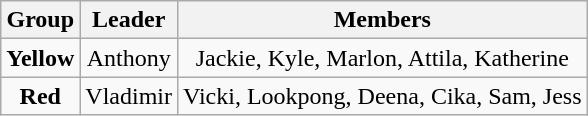<table class="wikitable" style="text-align:center;">
<tr>
<th>Group</th>
<th>Leader</th>
<th>Members</th>
</tr>
<tr>
<td><strong>Yellow</strong></td>
<td>Anthony</td>
<td>Jackie, Kyle, Marlon, Attila, Katherine</td>
</tr>
<tr>
<td><strong>Red</strong></td>
<td>Vladimir</td>
<td>Vicki, Lookpong, Deena, Cika, Sam, Jess</td>
</tr>
</table>
